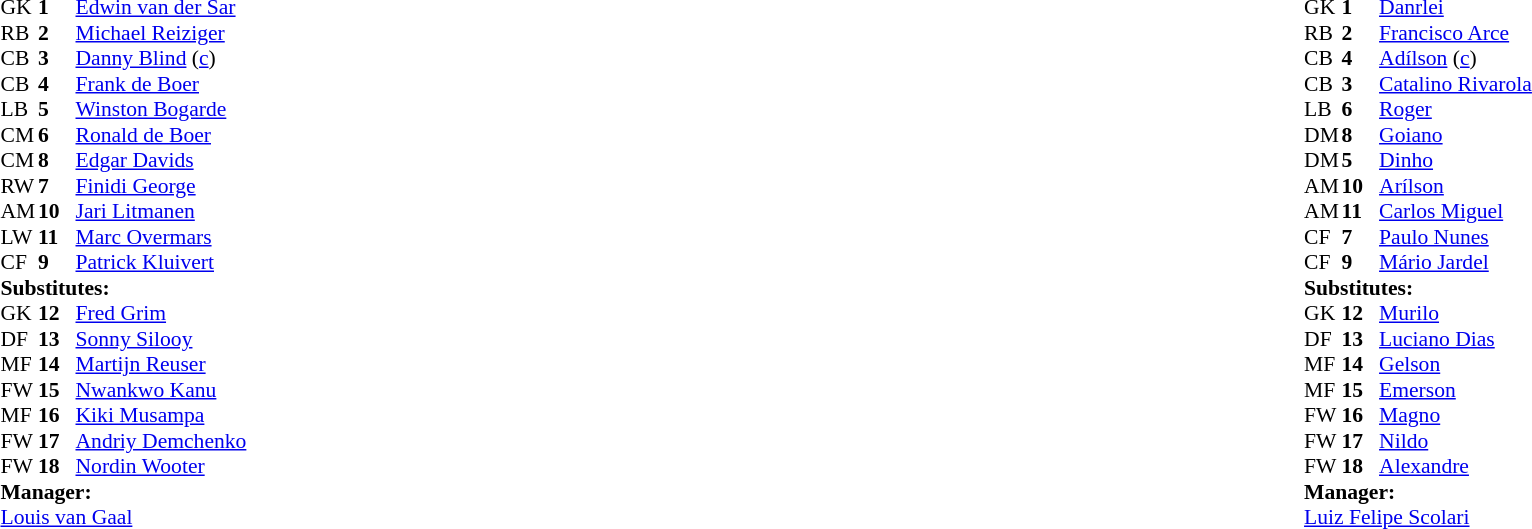<table width="100%">
<tr>
<td valign="top" width="40%"><br><table style="font-size: 90%" cellspacing="0" cellpadding="0">
<tr>
<td colspan="4"></td>
</tr>
<tr>
<th width="25"></th>
<th width="25"></th>
</tr>
<tr>
<td>GK</td>
<td><strong>1</strong></td>
<td> <a href='#'>Edwin van der Sar</a></td>
</tr>
<tr>
<td>RB</td>
<td><strong>2</strong></td>
<td> <a href='#'>Michael Reiziger</a></td>
</tr>
<tr>
<td>CB</td>
<td><strong>3</strong></td>
<td> <a href='#'>Danny Blind</a> (<a href='#'>c</a>)</td>
</tr>
<tr>
<td>CB</td>
<td><strong>4</strong></td>
<td> <a href='#'>Frank de Boer</a></td>
</tr>
<tr>
<td>LB</td>
<td><strong>5</strong></td>
<td> <a href='#'>Winston Bogarde</a></td>
</tr>
<tr>
<td>CM</td>
<td><strong>6</strong></td>
<td> <a href='#'>Ronald de Boer</a></td>
</tr>
<tr>
<td>CM</td>
<td><strong>8</strong></td>
<td> <a href='#'>Edgar Davids</a></td>
<td></td>
</tr>
<tr>
<td>RW</td>
<td><strong>7</strong></td>
<td> <a href='#'>Finidi George</a></td>
</tr>
<tr>
<td>AM</td>
<td><strong>10</strong></td>
<td> <a href='#'>Jari Litmanen</a></td>
<td></td>
<td></td>
</tr>
<tr>
<td>LW</td>
<td><strong>11</strong></td>
<td> <a href='#'>Marc Overmars</a></td>
<td></td>
<td></td>
</tr>
<tr>
<td>CF</td>
<td><strong>9</strong></td>
<td> <a href='#'>Patrick Kluivert</a></td>
</tr>
<tr>
<td colspan=3><strong>Substitutes:</strong></td>
</tr>
<tr>
<td>GK</td>
<td><strong>12</strong></td>
<td> <a href='#'>Fred Grim</a></td>
</tr>
<tr>
<td>DF</td>
<td><strong>13</strong></td>
<td> <a href='#'>Sonny Silooy</a></td>
</tr>
<tr>
<td>MF</td>
<td><strong>14</strong></td>
<td> <a href='#'>Martijn Reuser</a></td>
<td></td>
<td></td>
</tr>
<tr>
<td>FW</td>
<td><strong>15</strong></td>
<td> <a href='#'>Nwankwo Kanu</a></td>
<td></td>
<td></td>
</tr>
<tr>
<td>MF</td>
<td><strong>16</strong></td>
<td> <a href='#'>Kiki Musampa</a></td>
</tr>
<tr>
<td>FW</td>
<td><strong>17</strong></td>
<td> <a href='#'>Andriy Demchenko</a></td>
</tr>
<tr>
<td>FW</td>
<td><strong>18</strong></td>
<td> <a href='#'>Nordin Wooter</a></td>
</tr>
<tr>
<td colspan=3><strong>Manager:</strong></td>
</tr>
<tr>
<td colspan=4> <a href='#'>Louis van Gaal</a></td>
</tr>
</table>
</td>
<td valign="top"></td>
<td valign="top" width="50%"><br><table style="font-size: 90%" cellspacing="0" cellpadding="0" align=center>
<tr>
<td colspan="4"></td>
</tr>
<tr>
<th width="25"></th>
<th width="25"></th>
</tr>
<tr>
<td>GK</td>
<td><strong>1</strong></td>
<td> <a href='#'>Danrlei</a></td>
</tr>
<tr>
<td>RB</td>
<td><strong>2</strong></td>
<td> <a href='#'>Francisco Arce</a></td>
<td></td>
</tr>
<tr>
<td>CB</td>
<td><strong>4</strong></td>
<td> <a href='#'>Adílson</a> (<a href='#'>c</a>)</td>
</tr>
<tr>
<td>CB</td>
<td><strong>3</strong></td>
<td> <a href='#'>Catalino Rivarola</a></td>
<td></td>
</tr>
<tr>
<td>LB</td>
<td><strong>6</strong></td>
<td> <a href='#'>Roger</a></td>
</tr>
<tr>
<td>DM</td>
<td><strong>8</strong></td>
<td> <a href='#'>Goiano</a></td>
<td></td>
</tr>
<tr>
<td>DM</td>
<td><strong>5</strong></td>
<td> <a href='#'>Dinho</a></td>
</tr>
<tr>
<td>AM</td>
<td><strong>10</strong></td>
<td> <a href='#'>Arílson</a></td>
<td></td>
<td></td>
</tr>
<tr>
<td>AM</td>
<td><strong>11</strong></td>
<td> <a href='#'>Carlos Miguel</a></td>
<td></td>
<td></td>
</tr>
<tr>
<td>CF</td>
<td><strong>7</strong></td>
<td> <a href='#'>Paulo Nunes</a></td>
</tr>
<tr>
<td>CF</td>
<td><strong>9</strong></td>
<td> <a href='#'>Mário Jardel</a></td>
<td></td>
<td></td>
</tr>
<tr>
<td colspan=3><strong>Substitutes:</strong></td>
</tr>
<tr>
<td>GK</td>
<td><strong>12</strong></td>
<td> <a href='#'>Murilo</a></td>
</tr>
<tr>
<td>DF</td>
<td><strong>13</strong></td>
<td> <a href='#'>Luciano Dias</a></td>
<td></td>
<td></td>
</tr>
<tr>
<td>MF</td>
<td><strong>14</strong></td>
<td> <a href='#'>Gelson</a></td>
<td></td>
<td></td>
</tr>
<tr>
<td>MF</td>
<td><strong>15</strong></td>
<td> <a href='#'>Emerson</a></td>
</tr>
<tr>
<td>FW</td>
<td><strong>16</strong></td>
<td> <a href='#'>Magno</a></td>
<td></td>
<td></td>
</tr>
<tr>
<td>FW</td>
<td><strong>17</strong></td>
<td> <a href='#'>Nildo</a></td>
</tr>
<tr>
<td>FW</td>
<td><strong>18</strong></td>
<td> <a href='#'>Alexandre</a></td>
</tr>
<tr>
<td colspan=3><strong>Manager:</strong></td>
</tr>
<tr>
<td colspan=4> <a href='#'>Luiz Felipe Scolari</a></td>
</tr>
</table>
</td>
</tr>
</table>
